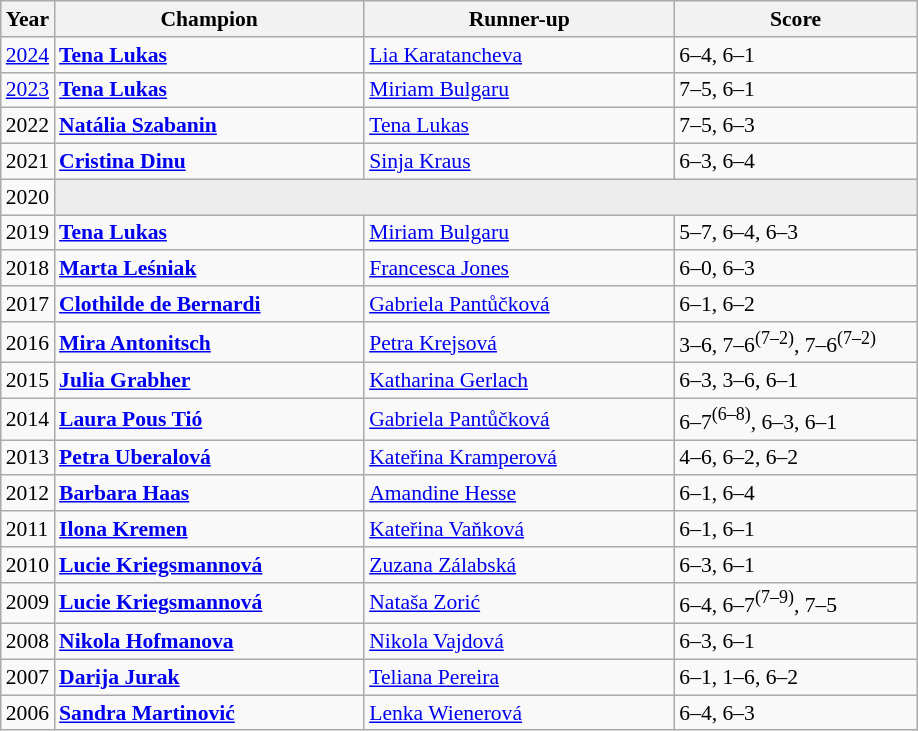<table class="wikitable" style="font-size:90%">
<tr>
<th>Year</th>
<th width="200">Champion</th>
<th width="200">Runner-up</th>
<th width="155">Score</th>
</tr>
<tr>
<td><a href='#'>2024</a></td>
<td> <strong><a href='#'>Tena Lukas</a></strong></td>
<td> <a href='#'>Lia Karatancheva</a></td>
<td>6–4, 6–1</td>
</tr>
<tr>
<td><a href='#'>2023</a></td>
<td> <strong><a href='#'>Tena Lukas</a></strong></td>
<td> <a href='#'>Miriam Bulgaru</a></td>
<td>7–5, 6–1</td>
</tr>
<tr>
<td>2022</td>
<td> <strong><a href='#'>Natália Szabanin</a></strong></td>
<td> <a href='#'>Tena Lukas</a></td>
<td>7–5, 6–3</td>
</tr>
<tr>
<td>2021</td>
<td> <strong><a href='#'>Cristina Dinu</a></strong></td>
<td> <a href='#'>Sinja Kraus</a></td>
<td>6–3, 6–4</td>
</tr>
<tr>
<td>2020</td>
<td colspan=3 bgcolor="#ededed"></td>
</tr>
<tr>
<td>2019</td>
<td> <strong><a href='#'>Tena Lukas</a></strong></td>
<td> <a href='#'>Miriam Bulgaru</a></td>
<td>5–7, 6–4, 6–3</td>
</tr>
<tr>
<td>2018</td>
<td> <strong><a href='#'>Marta Leśniak</a></strong></td>
<td> <a href='#'>Francesca Jones</a></td>
<td>6–0, 6–3</td>
</tr>
<tr>
<td>2017</td>
<td> <strong><a href='#'>Clothilde de Bernardi</a></strong></td>
<td> <a href='#'>Gabriela Pantůčková</a></td>
<td>6–1, 6–2</td>
</tr>
<tr>
<td>2016</td>
<td> <strong><a href='#'>Mira Antonitsch</a></strong></td>
<td> <a href='#'>Petra Krejsová</a></td>
<td>3–6, 7–6<sup>(7–2)</sup>, 7–6<sup>(7–2)</sup></td>
</tr>
<tr>
<td>2015</td>
<td> <strong><a href='#'>Julia Grabher</a></strong></td>
<td> <a href='#'>Katharina Gerlach</a></td>
<td>6–3, 3–6, 6–1</td>
</tr>
<tr>
<td>2014</td>
<td> <strong><a href='#'>Laura Pous Tió</a></strong></td>
<td> <a href='#'>Gabriela Pantůčková</a></td>
<td>6–7<sup>(6–8)</sup>, 6–3, 6–1</td>
</tr>
<tr>
<td>2013</td>
<td> <strong><a href='#'>Petra Uberalová</a></strong></td>
<td> <a href='#'>Kateřina Kramperová</a></td>
<td>4–6, 6–2, 6–2</td>
</tr>
<tr>
<td>2012</td>
<td> <strong><a href='#'>Barbara Haas</a></strong></td>
<td> <a href='#'>Amandine Hesse</a></td>
<td>6–1, 6–4</td>
</tr>
<tr>
<td>2011</td>
<td> <strong><a href='#'>Ilona Kremen</a></strong></td>
<td> <a href='#'>Kateřina Vaňková</a></td>
<td>6–1, 6–1</td>
</tr>
<tr>
<td>2010</td>
<td> <strong><a href='#'>Lucie Kriegsmannová</a></strong></td>
<td> <a href='#'>Zuzana Zálabská</a></td>
<td>6–3, 6–1</td>
</tr>
<tr>
<td>2009</td>
<td> <strong><a href='#'>Lucie Kriegsmannová</a></strong></td>
<td> <a href='#'>Nataša Zorić</a></td>
<td>6–4, 6–7<sup>(7–9)</sup>, 7–5</td>
</tr>
<tr>
<td>2008</td>
<td> <strong><a href='#'>Nikola Hofmanova</a></strong></td>
<td> <a href='#'>Nikola Vajdová</a></td>
<td>6–3, 6–1</td>
</tr>
<tr>
<td>2007</td>
<td> <strong><a href='#'>Darija Jurak</a></strong></td>
<td> <a href='#'>Teliana Pereira</a></td>
<td>6–1, 1–6, 6–2</td>
</tr>
<tr>
<td>2006</td>
<td> <strong><a href='#'>Sandra Martinović</a></strong></td>
<td> <a href='#'>Lenka Wienerová</a></td>
<td>6–4, 6–3</td>
</tr>
</table>
